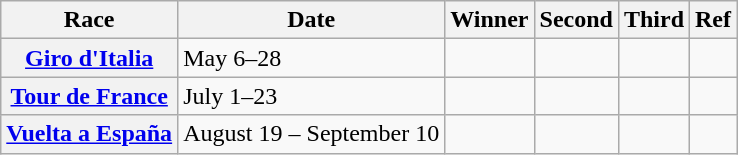<table class="wikitable plainrowheaders">
<tr>
<th>Race</th>
<th>Date</th>
<th>Winner</th>
<th>Second</th>
<th>Third</th>
<th>Ref</th>
</tr>
<tr>
<th scope=row> <a href='#'>Giro d'Italia</a></th>
<td>May 6–28</td>
<td></td>
<td></td>
<td></td>
<td></td>
</tr>
<tr>
<th scope=row> <a href='#'>Tour de France</a></th>
<td>July 1–23</td>
<td></td>
<td></td>
<td></td>
<td></td>
</tr>
<tr>
<th scope=row> <a href='#'>Vuelta a España</a></th>
<td>August 19 – September 10</td>
<td></td>
<td></td>
<td></td>
<td></td>
</tr>
</table>
